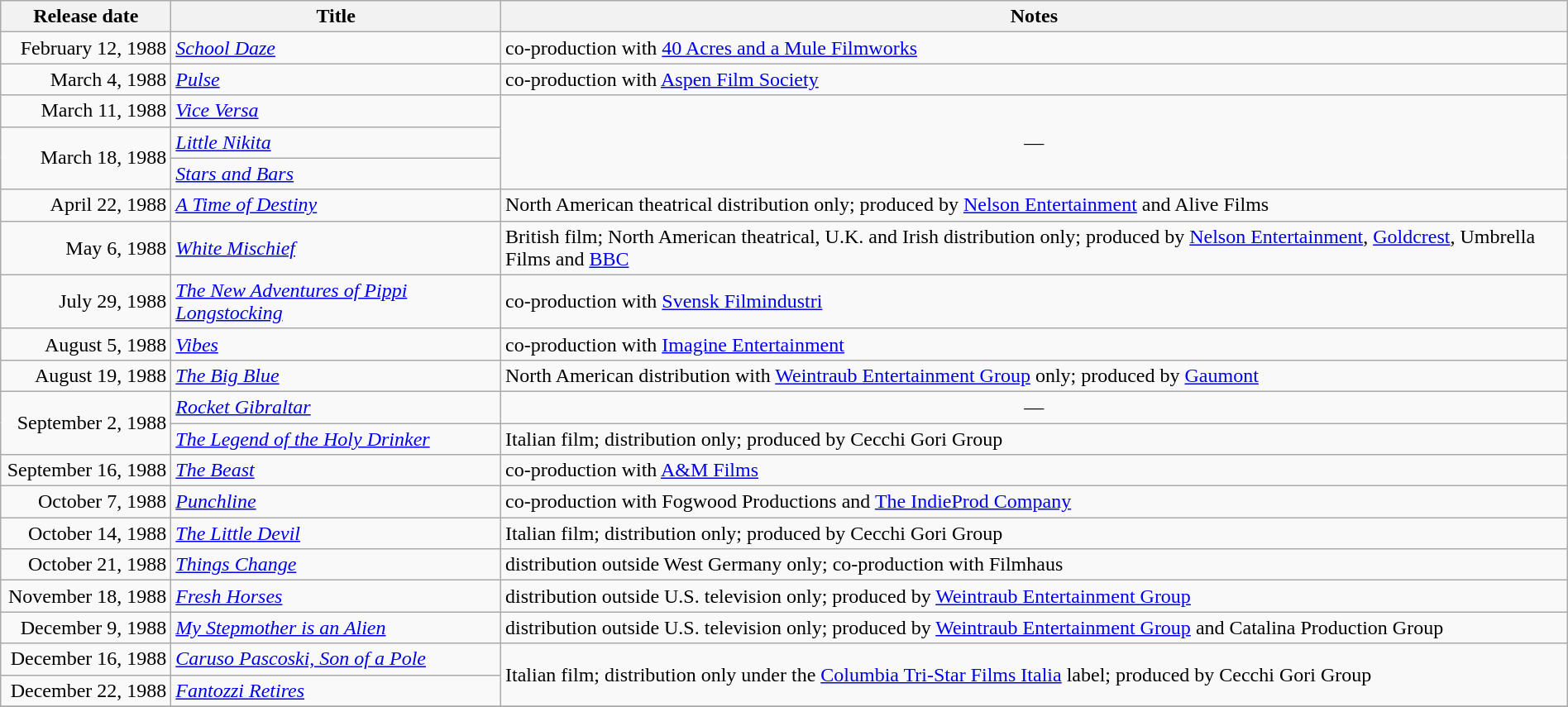<table class="wikitable sortable" style="width:100%;">
<tr>
<th scope="col" style="width:130px;">Release date</th>
<th>Title</th>
<th>Notes</th>
</tr>
<tr>
<td style="text-align:right;">February 12, 1988</td>
<td><em><a href='#'>School Daze</a></em></td>
<td>co-production with <a href='#'>40 Acres and a Mule Filmworks</a></td>
</tr>
<tr>
<td style="text-align:right;">March 4, 1988</td>
<td><em><a href='#'>Pulse</a></em></td>
<td>co-production with <a href='#'>Aspen Film Society</a></td>
</tr>
<tr>
<td style="text-align:right;">March 11, 1988</td>
<td><em><a href='#'>Vice Versa</a></em></td>
<td rowspan="3" align="center">—</td>
</tr>
<tr>
<td style="text-align:right;" rowspan="2">March 18, 1988</td>
<td><em><a href='#'>Little Nikita</a></em></td>
</tr>
<tr>
<td><em><a href='#'>Stars and Bars</a></em></td>
</tr>
<tr>
<td style="text-align:right;">April 22, 1988</td>
<td><em><a href='#'>A Time of Destiny</a></em></td>
<td>North American theatrical distribution only; produced by <a href='#'>Nelson Entertainment</a> and Alive Films</td>
</tr>
<tr>
<td style="text-align:right;">May 6, 1988</td>
<td><em><a href='#'>White Mischief</a></em></td>
<td>British film; North American theatrical, U.K. and Irish distribution only; produced by <a href='#'>Nelson Entertainment</a>, <a href='#'>Goldcrest</a>, Umbrella Films and <a href='#'>BBC</a></td>
</tr>
<tr>
<td style="text-align:right;">July 29, 1988</td>
<td><em><a href='#'>The New Adventures of Pippi Longstocking</a></em></td>
<td>co-production with <a href='#'>Svensk Filmindustri</a></td>
</tr>
<tr>
<td style="text-align:right;">August 5, 1988</td>
<td><em><a href='#'>Vibes</a></em></td>
<td>co-production with <a href='#'>Imagine Entertainment</a></td>
</tr>
<tr>
<td style="text-align:right;">August 19, 1988</td>
<td><em><a href='#'>The Big Blue</a></em></td>
<td>North American distribution with <a href='#'>Weintraub Entertainment Group</a> only; produced by <a href='#'>Gaumont</a></td>
</tr>
<tr>
<td style="text-align:right;" rowspan="2">September 2, 1988</td>
<td><em><a href='#'>Rocket Gibraltar</a></em></td>
<td align="center">—</td>
</tr>
<tr>
<td><em><a href='#'>The Legend of the Holy Drinker</a></em></td>
<td>Italian film; distribution only; produced by Cecchi Gori Group</td>
</tr>
<tr>
<td style="text-align:right;">September 16, 1988</td>
<td><em><a href='#'>The Beast</a></em></td>
<td>co-production with <a href='#'>A&M Films</a></td>
</tr>
<tr>
<td style="text-align:right;">October 7, 1988</td>
<td><em><a href='#'>Punchline</a></em></td>
<td>co-production with Fogwood Productions and <a href='#'>The IndieProd Company</a></td>
</tr>
<tr>
<td style="text-align:right;">October 14, 1988</td>
<td><em><a href='#'>The Little Devil</a></em></td>
<td>Italian film; distribution only; produced by Cecchi Gori Group</td>
</tr>
<tr>
<td style="text-align:right;">October 21, 1988</td>
<td><em><a href='#'>Things Change</a></em></td>
<td>distribution outside West Germany only; co-production with Filmhaus</td>
</tr>
<tr>
<td style="text-align:right;">November 18, 1988</td>
<td><em><a href='#'>Fresh Horses</a></em></td>
<td>distribution outside U.S. television only; produced by <a href='#'>Weintraub Entertainment Group</a></td>
</tr>
<tr>
<td style="text-align:right;">December 9, 1988</td>
<td><em><a href='#'>My Stepmother is an Alien</a></em></td>
<td>distribution outside U.S. television only; produced by <a href='#'>Weintraub Entertainment Group</a> and Catalina Production Group</td>
</tr>
<tr>
<td style="text-align:right;">December 16, 1988</td>
<td><em><a href='#'>Caruso Pascoski, Son of a Pole</a></em></td>
<td rowspan=2>Italian film; distribution only under the <a href='#'>Columbia Tri-Star Films Italia</a> label; produced by Cecchi Gori Group</td>
</tr>
<tr>
<td style="text-align:right;">December 22, 1988</td>
<td><em><a href='#'>Fantozzi Retires</a></em></td>
</tr>
<tr>
</tr>
</table>
